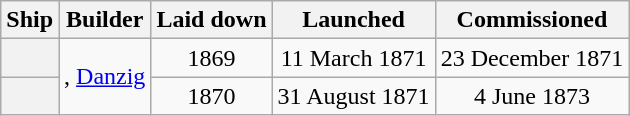<table class="wikitable plainrowheaders">
<tr>
<th scope="col">Ship</th>
<th scope="col">Builder</th>
<th scope="col">Laid down</th>
<th scope="col">Launched</th>
<th scope="col">Commissioned</th>
</tr>
<tr>
<th scope="row"></th>
<td rowspan=2>, <a href='#'>Danzig</a></td>
<td align=center>1869</td>
<td align=center>11 March 1871</td>
<td align=center>23 December 1871</td>
</tr>
<tr>
<th scope="row"></th>
<td align=center>1870</td>
<td align=center>31 August 1871</td>
<td align=center>4 June 1873</td>
</tr>
</table>
